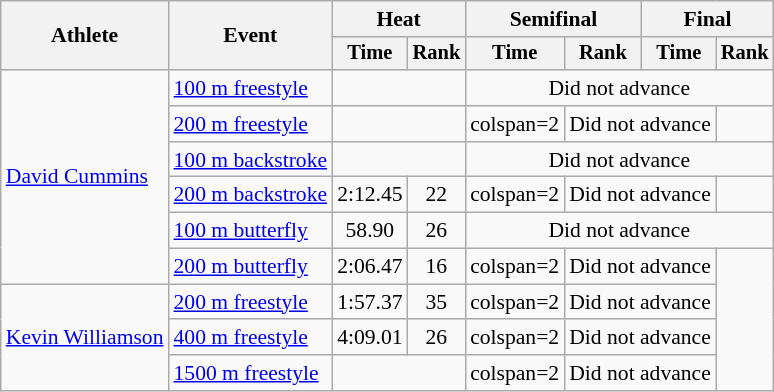<table class=wikitable style="font-size:90%;">
<tr>
<th rowspan=2>Athlete</th>
<th rowspan=2>Event</th>
<th colspan=2>Heat</th>
<th colspan=2>Semifinal</th>
<th colspan=2>Final</th>
</tr>
<tr style="font-size:95%">
<th>Time</th>
<th>Rank</th>
<th>Time</th>
<th>Rank</th>
<th>Time</th>
<th>Rank</th>
</tr>
<tr align=center>
<td rowspan=6 align=left><a href='#'>David Cummins</a></td>
<td align=left><a href='#'>100 m freestyle</a></td>
<td colspan=2></td>
<td colspan=4>Did not advance</td>
</tr>
<tr align=center>
<td align=left><a href='#'>200 m freestyle</a></td>
<td colspan=2></td>
<td>colspan=2 </td>
<td colspan=2>Did not advance</td>
</tr>
<tr align=center>
<td align=left><a href='#'>100 m backstroke</a></td>
<td colspan=2></td>
<td colspan=4>Did not advance</td>
</tr>
<tr align=center>
<td align=left><a href='#'>200 m backstroke</a></td>
<td>2:12.45</td>
<td>22</td>
<td>colspan=2 </td>
<td colspan=2>Did not advance</td>
</tr>
<tr align=center>
<td align=left><a href='#'>100 m butterfly</a></td>
<td>58.90</td>
<td>26</td>
<td colspan=4>Did not advance</td>
</tr>
<tr align=center>
<td align=left><a href='#'>200 m butterfly</a></td>
<td>2:06.47</td>
<td>16</td>
<td>colspan=2 </td>
<td colspan=2>Did not advance</td>
</tr>
<tr align=center>
<td rowspan=3 align=left><a href='#'>Kevin Williamson</a></td>
<td align=left><a href='#'>200 m freestyle</a></td>
<td>1:57.37</td>
<td>35</td>
<td>colspan=2 </td>
<td colspan=2>Did not advance</td>
</tr>
<tr align=center>
<td align=left><a href='#'>400 m freestyle</a></td>
<td>4:09.01</td>
<td>26</td>
<td>colspan=2 </td>
<td colspan=2>Did not advance</td>
</tr>
<tr align=center>
<td align=left><a href='#'>1500 m freestyle</a></td>
<td colspan=2></td>
<td>colspan=2 </td>
<td colspan=2>Did not advance</td>
</tr>
</table>
